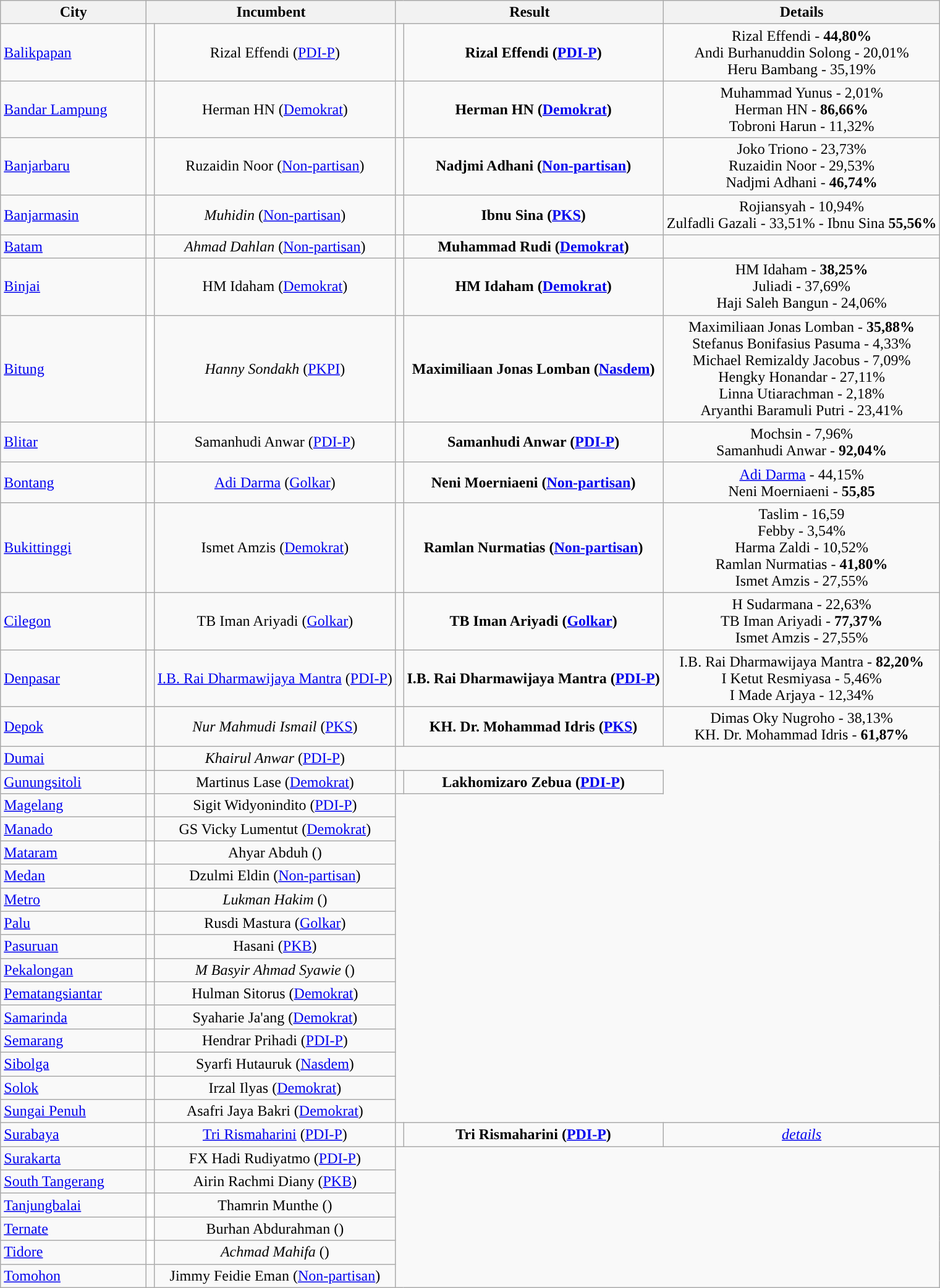<table class="wikitable sortable" style="text-align:center">
<tr style="text-align:center">
<th style="width:150px;">City</th>
<th style="width:200px;" colspan="2">Incumbent</th>
<th style="width:200px;" colspan="2">Result</th>
<th>Details</th>
</tr>
<tr>
<td style="text-align:left"><a href='#'>Balikpapan</a></td>
<td width="1"></td>
<td>Rizal Effendi (<a href='#'>PDI-P</a>)</td>
<td width="1"></td>
<td><strong>Rizal Effendi (<a href='#'>PDI-P</a>)</strong></td>
<td>Rizal Effendi - <strong>44,80%</strong> <br> Andi Burhanuddin Solong - 20,01% <br> Heru Bambang - 35,19%</td>
</tr>
<tr>
<td style="text-align:left"><a href='#'>Bandar Lampung</a></td>
<td width="1"></td>
<td>Herman HN (<a href='#'>Demokrat</a>)</td>
<td width="1"></td>
<td><strong>Herman HN (<a href='#'>Demokrat</a>)</strong></td>
<td>Muhammad Yunus - 2,01% <br> Herman HN - <strong>86,66%</strong> <br> Tobroni Harun - 11,32%</td>
</tr>
<tr>
<td style="text-align:left"><a href='#'>Banjarbaru</a></td>
<td width="1"></td>
<td>Ruzaidin Noor (<a href='#'>Non-partisan</a>)</td>
<td width="1"></td>
<td><strong>Nadjmi Adhani (<a href='#'>Non-partisan</a>)</strong></td>
<td>Joko Triono - 23,73% <br> Ruzaidin Noor - 29,53% <br> Nadjmi Adhani - <strong>46,74%</strong></td>
</tr>
<tr>
<td style="text-align:left"><a href='#'>Banjarmasin</a></td>
<td width="1"></td>
<td><em>Muhidin</em> (<a href='#'>Non-partisan</a>)</td>
<td width="1"></td>
<td><strong>Ibnu Sina (<a href='#'>PKS</a>)</strong></td>
<td>Rojiansyah - 10,94% <br> Zulfadli Gazali - 33,51% - Ibnu Sina <strong>55,56%</strong></td>
</tr>
<tr>
<td style="text-align:left"><a href='#'>Batam</a></td>
<td width="1"></td>
<td><em>Ahmad Dahlan</em> (<a href='#'>Non-partisan</a>)</td>
<td width="1"></td>
<td><strong>Muhammad Rudi (<a href='#'>Demokrat</a>)</strong></td>
</tr>
<tr>
<td style="text-align:left"><a href='#'>Binjai</a></td>
<td width="1"></td>
<td>HM Idaham (<a href='#'>Demokrat</a>)</td>
<td width="1"></td>
<td><strong>HM Idaham (<a href='#'>Demokrat</a>)</strong></td>
<td>HM Idaham - <strong>38,25%</strong> <br> Juliadi - 37,69% <br> Haji Saleh Bangun - 24,06%</td>
</tr>
<tr>
<td style="text-align:left"><a href='#'>Bitung</a></td>
<td width="1" bgcolor="white"></td>
<td><em>Hanny Sondakh</em> (<a href='#'>PKPI</a>)</td>
<td width="1"></td>
<td><strong>Maximiliaan Jonas Lomban (<a href='#'>Nasdem</a>)</strong></td>
<td>Maximiliaan Jonas Lomban - <strong>35,88%</strong> <br> Stefanus Bonifasius Pasuma - 4,33% <br> Michael Remizaldy Jacobus - 7,09% <br> Hengky Honandar - 27,11% <br> Linna Utiarachman - 2,18% <br> Aryanthi Baramuli Putri - 23,41%</td>
</tr>
<tr>
<td style="text-align:left"><a href='#'>Blitar</a></td>
<td width="1"></td>
<td>Samanhudi Anwar (<a href='#'>PDI-P</a>)</td>
<td width="1"></td>
<td><strong>Samanhudi Anwar (<a href='#'>PDI-P</a>)</strong></td>
<td>Mochsin - 7,96% <br> Samanhudi Anwar - <strong>92,04%</strong></td>
</tr>
<tr>
<td style="text-align:left"><a href='#'>Bontang</a></td>
<td width="1"></td>
<td><a href='#'>Adi Darma</a> (<a href='#'>Golkar</a>)</td>
<td width="1"></td>
<td><strong>Neni Moerniaeni (<a href='#'>Non-partisan</a>)</strong></td>
<td><a href='#'>Adi Darma</a> - 44,15% <br> Neni Moerniaeni - <strong>55,85</strong></td>
</tr>
<tr>
<td style="text-align:left"><a href='#'>Bukittinggi</a></td>
<td width="1"></td>
<td>Ismet Amzis (<a href='#'>Demokrat</a>)</td>
<td width="1"></td>
<td><strong>Ramlan Nurmatias (<a href='#'>Non-partisan</a>)</strong></td>
<td>Taslim - 16,59 <br> Febby - 3,54% <br> Harma Zaldi - 10,52% <br> Ramlan Nurmatias - <strong>41,80%</strong><br> Ismet Amzis - 27,55%</td>
</tr>
<tr>
<td style="text-align:left"><a href='#'>Cilegon</a></td>
<td width="1"></td>
<td>TB Iman Ariyadi (<a href='#'>Golkar</a>)</td>
<td width="1"></td>
<td><strong>TB Iman Ariyadi (<a href='#'>Golkar</a>)</strong></td>
<td>H Sudarmana - 22,63% <br> TB Iman Ariyadi - <strong>77,37%</strong><br> Ismet Amzis - 27,55%</td>
</tr>
<tr>
<td style="text-align:left"><a href='#'>Denpasar</a></td>
<td width="1"></td>
<td><a href='#'>I.B. Rai Dharmawijaya Mantra</a> (<a href='#'>PDI-P</a>)</td>
<td width="1"></td>
<td><strong>I.B. Rai Dharmawijaya Mantra (<a href='#'>PDI-P</a>)</strong></td>
<td>I.B. Rai Dharmawijaya Mantra - <strong>82,20%</strong> <br> I Ketut Resmiyasa - 5,46% <br> I Made Arjaya - 12,34%</td>
</tr>
<tr>
<td style="text-align:left"><a href='#'>Depok</a></td>
<td width="1"></td>
<td><em>Nur Mahmudi Ismail</em> (<a href='#'>PKS</a>)</td>
<td width="1"></td>
<td><strong>KH. Dr. Mohammad Idris (<a href='#'>PKS</a>)</strong></td>
<td>Dimas Oky Nugroho - 38,13% <br> KH. Dr. Mohammad Idris - <strong>61,87%</strong></td>
</tr>
<tr>
<td style="text-align:left"><a href='#'>Dumai</a></td>
<td width="1"></td>
<td><em>Khairul Anwar</em> (<a href='#'>PDI-P</a>)</td>
</tr>
<tr>
<td style="text-align:left"><a href='#'>Gunungsitoli</a></td>
<td width="1"></td>
<td>Martinus Lase (<a href='#'>Demokrat</a>)</td>
<td width="1"></td>
<td><strong>Lakhomizaro Zebua (<a href='#'>PDI-P</a>)</strong></td>
</tr>
<tr>
<td style="text-align:left"><a href='#'>Magelang</a></td>
<td width="1"></td>
<td>Sigit Widyonindito (<a href='#'>PDI-P</a>)</td>
</tr>
<tr>
<td style="text-align:left"><a href='#'>Manado</a></td>
<td width="1"></td>
<td>GS Vicky Lumentut (<a href='#'>Demokrat</a>)</td>
</tr>
<tr>
<td style="text-align:left"><a href='#'>Mataram</a></td>
<td width="1" bgcolor="white"></td>
<td>Ahyar Abduh ()</td>
</tr>
<tr>
<td style="text-align:left"><a href='#'>Medan</a></td>
<td width="1"></td>
<td>Dzulmi Eldin (<a href='#'>Non-partisan</a>)</td>
</tr>
<tr>
<td style="text-align:left"><a href='#'>Metro</a></td>
<td width="1" bgcolor="white"></td>
<td><em>Lukman Hakim</em> ()</td>
</tr>
<tr>
<td style="text-align:left"><a href='#'>Palu</a></td>
<td width="1"></td>
<td>Rusdi Mastura (<a href='#'>Golkar</a>)</td>
</tr>
<tr>
<td style="text-align:left"><a href='#'>Pasuruan</a></td>
<td width="1"></td>
<td>Hasani (<a href='#'>PKB</a>)</td>
</tr>
<tr>
<td style="text-align:left"><a href='#'>Pekalongan</a></td>
<td width="1" bgcolor="white"></td>
<td><em>M Basyir Ahmad Syawie</em> ()</td>
</tr>
<tr>
<td style="text-align:left"><a href='#'>Pematangsiantar</a></td>
<td width="1"></td>
<td>Hulman Sitorus (<a href='#'>Demokrat</a>)</td>
</tr>
<tr>
<td style="text-align:left"><a href='#'>Samarinda</a></td>
<td width="1"></td>
<td>Syaharie Ja'ang (<a href='#'>Demokrat</a>)</td>
</tr>
<tr>
<td style="text-align:left"><a href='#'>Semarang</a></td>
<td width="1"></td>
<td>Hendrar Prihadi (<a href='#'>PDI-P</a>)</td>
</tr>
<tr>
<td style="text-align:left"><a href='#'>Sibolga</a></td>
<td width="1"></td>
<td>Syarfi Hutauruk (<a href='#'>Nasdem</a>)</td>
</tr>
<tr>
<td style="text-align:left"><a href='#'>Solok</a></td>
<td width="1"></td>
<td>Irzal Ilyas (<a href='#'>Demokrat</a>)</td>
</tr>
<tr>
<td style="text-align:left"><a href='#'>Sungai Penuh</a></td>
<td width="1"></td>
<td>Asafri Jaya Bakri (<a href='#'>Demokrat</a>)</td>
</tr>
<tr>
<td style="text-align:left"><a href='#'>Surabaya</a></td>
<td width="1"></td>
<td><a href='#'>Tri Rismaharini</a> (<a href='#'>PDI-P</a>)</td>
<td width="1"></td>
<td><strong>Tri Rismaharini (<a href='#'>PDI-P</a>)</strong></td>
<td><a href='#'><em>details</em></a></td>
</tr>
<tr>
<td style="text-align:left"><a href='#'>Surakarta</a></td>
<td width="1"></td>
<td>FX Hadi Rudiyatmo (<a href='#'>PDI-P</a>)</td>
</tr>
<tr>
<td style="text-align:left"><a href='#'>South Tangerang</a></td>
<td width="1"></td>
<td>Airin Rachmi Diany (<a href='#'>PKB</a>)</td>
</tr>
<tr>
<td style="text-align:left"><a href='#'>Tanjungbalai</a></td>
<td width="1" bgcolor="white"></td>
<td>Thamrin Munthe ()</td>
</tr>
<tr>
<td style="text-align:left"><a href='#'>Ternate</a></td>
<td width="1" bgcolor="white"></td>
<td>Burhan Abdurahman ()</td>
</tr>
<tr>
<td style="text-align:left"><a href='#'>Tidore</a></td>
<td width="1" bgcolor="white"></td>
<td><em>Achmad Mahifa</em> ()</td>
</tr>
<tr>
<td style="text-align:left"><a href='#'>Tomohon</a></td>
<td width="1"></td>
<td>Jimmy Feidie Eman (<a href='#'>Non-partisan</a>)</td>
</tr>
</table>
